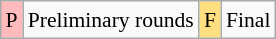<table class="wikitable" style="margin:0.5em auto; font-size:90%; line-height:1.25em;">
<tr>
<td bgcolor="#FFBBBB" align=center>P</td>
<td>Preliminary rounds</td>
<td bgcolor="#FFDF80" align=center>F</td>
<td>Final</td>
</tr>
</table>
